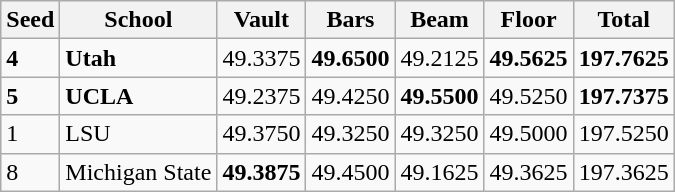<table class="wikitable">
<tr>
<th>Seed</th>
<th>School</th>
<th>Vault</th>
<th>Bars</th>
<th>Beam</th>
<th>Floor</th>
<th>Total</th>
</tr>
<tr>
<td><strong>4</strong></td>
<td><strong>Utah</strong></td>
<td>49.3375</td>
<td><strong>49.6500</strong></td>
<td>49.2125</td>
<td><strong>49.5625</strong></td>
<td><strong>197.7625</strong></td>
</tr>
<tr>
<td><strong>5</strong></td>
<td><strong>UCLA</strong></td>
<td>49.2375</td>
<td>49.4250</td>
<td><strong>49.5500</strong></td>
<td>49.5250</td>
<td><strong>197.7375</strong></td>
</tr>
<tr>
<td>1</td>
<td>LSU</td>
<td>49.3750</td>
<td>49.3250</td>
<td>49.3250</td>
<td>49.5000</td>
<td>197.5250</td>
</tr>
<tr>
<td>8</td>
<td>Michigan State</td>
<td><strong>49.3875</strong></td>
<td>49.4500</td>
<td>49.1625</td>
<td>49.3625</td>
<td>197.3625</td>
</tr>
</table>
